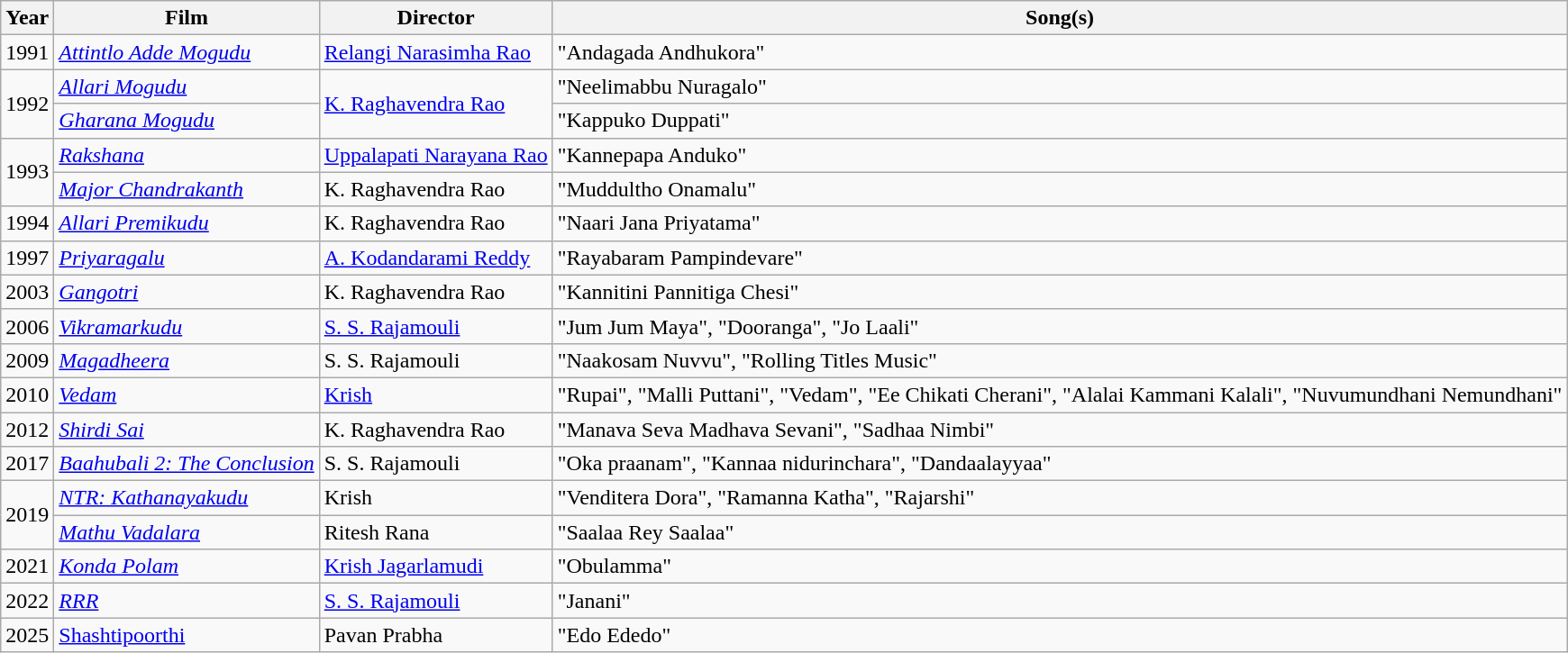<table class="wikitable">
<tr>
<th>Year</th>
<th>Film</th>
<th>Director</th>
<th>Song(s)</th>
</tr>
<tr>
<td>1991</td>
<td><em><a href='#'>Attintlo Adde Mogudu</a></em></td>
<td><a href='#'>Relangi Narasimha Rao</a></td>
<td>"Andagada Andhukora"</td>
</tr>
<tr>
<td rowspan="2">1992</td>
<td><em><a href='#'>Allari Mogudu</a></em></td>
<td rowspan="2"><a href='#'>K. Raghavendra Rao</a></td>
<td>"Neelimabbu Nuragalo"</td>
</tr>
<tr>
<td><em><a href='#'>Gharana Mogudu</a></em></td>
<td>"Kappuko Duppati"</td>
</tr>
<tr>
<td rowspan="2">1993</td>
<td><em><a href='#'>Rakshana</a></em></td>
<td><a href='#'>Uppalapati Narayana Rao</a></td>
<td>"Kannepapa Anduko"</td>
</tr>
<tr>
<td><em><a href='#'>Major Chandrakanth</a></em></td>
<td>K. Raghavendra Rao</td>
<td>"Muddultho Onamalu"</td>
</tr>
<tr>
<td>1994</td>
<td><em><a href='#'>Allari Premikudu</a></em></td>
<td>K. Raghavendra Rao</td>
<td>"Naari Jana Priyatama"</td>
</tr>
<tr>
<td>1997</td>
<td><em><a href='#'>Priyaragalu</a></em></td>
<td><a href='#'>A. Kodandarami Reddy</a></td>
<td>"Rayabaram Pampindevare"</td>
</tr>
<tr>
<td>2003</td>
<td><em><a href='#'>Gangotri</a></em></td>
<td>K. Raghavendra Rao</td>
<td>"Kannitini Pannitiga Chesi"</td>
</tr>
<tr>
<td>2006</td>
<td><em><a href='#'>Vikramarkudu</a></em></td>
<td><a href='#'>S. S. Rajamouli</a></td>
<td>"Jum Jum Maya", "Dooranga", "Jo Laali"</td>
</tr>
<tr>
<td>2009</td>
<td><em><a href='#'>Magadheera</a></em></td>
<td>S. S. Rajamouli</td>
<td>"Naakosam Nuvvu", "Rolling Titles Music"</td>
</tr>
<tr>
<td>2010</td>
<td><em><a href='#'>Vedam</a></em></td>
<td><a href='#'>Krish</a></td>
<td>"Rupai", "Malli Puttani", "Vedam", "Ee Chikati Cherani", "Alalai Kammani Kalali", "Nuvumundhani Nemundhani"</td>
</tr>
<tr>
<td>2012</td>
<td><em><a href='#'>Shirdi Sai</a></em></td>
<td>K. Raghavendra Rao</td>
<td>"Manava Seva Madhava Sevani", "Sadhaa Nimbi"</td>
</tr>
<tr>
<td>2017</td>
<td><em><a href='#'>Baahubali 2: The Conclusion</a></em></td>
<td>S. S. Rajamouli</td>
<td>"Oka praanam", "Kannaa nidurinchara", "Dandaalayyaa"</td>
</tr>
<tr>
<td rowspan="2">2019</td>
<td><em><a href='#'>NTR: Kathanayakudu</a></em></td>
<td Krish (director)>Krish</td>
<td>"Venditera Dora", "Ramanna Katha", "Rajarshi"</td>
</tr>
<tr>
<td><em><a href='#'>Mathu Vadalara</a></em></td>
<td>Ritesh Rana</td>
<td>"Saalaa Rey Saalaa"</td>
</tr>
<tr>
<td>2021</td>
<td><em><a href='#'>Konda Polam</a></em></td>
<td><a href='#'>Krish Jagarlamudi</a></td>
<td>"Obulamma"</td>
</tr>
<tr>
<td>2022</td>
<td><em><a href='#'>RRR</a></em></td>
<td><a href='#'>S. S. Rajamouli</a></td>
<td>"Janani"</td>
</tr>
<tr>
<td>2025</td>
<td><a href='#'>Shashtipoorthi</a></td>
<td>Pavan Prabha</td>
<td>"Edo Ededo"</td>
</tr>
</table>
